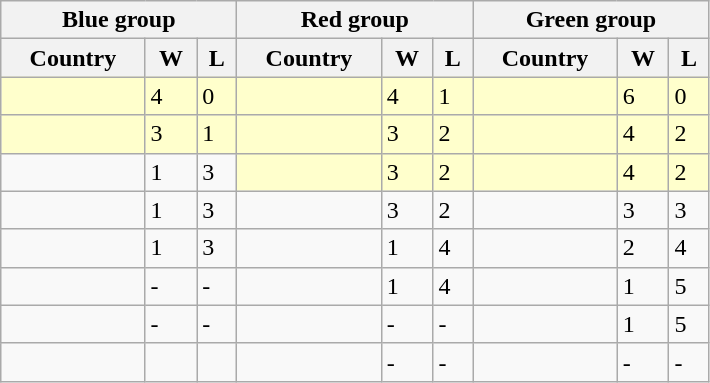<table class="wikitable">
<tr>
<th colspan=3 width=150>Blue group</th>
<th colspan=3 width=150>Red group</th>
<th colspan=3 width=150>Green group</th>
</tr>
<tr>
<th>Country</th>
<th>W</th>
<th>L</th>
<th>Country</th>
<th>W</th>
<th>L</th>
<th>Country</th>
<th>W</th>
<th>L</th>
</tr>
<tr bgcolor="#ffffcc">
<td></td>
<td>4</td>
<td>0</td>
<td></td>
<td>4</td>
<td>1</td>
<td></td>
<td>6</td>
<td>0</td>
</tr>
<tr bgcolor="#ffffcc">
<td></td>
<td>3</td>
<td>1</td>
<td></td>
<td>3</td>
<td>2</td>
<td></td>
<td>4</td>
<td>2</td>
</tr>
<tr>
<td></td>
<td>1</td>
<td>3</td>
<td bgcolor="#ffffcc"></td>
<td bgcolor="#ffffcc">3</td>
<td bgcolor="#ffffcc">2</td>
<td bgcolor="#ffffcc"></td>
<td bgcolor="#ffffcc">4</td>
<td bgcolor="#ffffcc">2</td>
</tr>
<tr>
<td></td>
<td>1</td>
<td>3</td>
<td></td>
<td>3</td>
<td>2</td>
<td></td>
<td>3</td>
<td>3</td>
</tr>
<tr>
<td></td>
<td>1</td>
<td>3</td>
<td></td>
<td>1</td>
<td>4</td>
<td></td>
<td>2</td>
<td>4</td>
</tr>
<tr>
<td></td>
<td>-</td>
<td>-</td>
<td></td>
<td>1</td>
<td>4</td>
<td></td>
<td>1</td>
<td>5</td>
</tr>
<tr>
<td></td>
<td>-</td>
<td>-</td>
<td></td>
<td>-</td>
<td>-</td>
<td></td>
<td>1</td>
<td>5</td>
</tr>
<tr>
<td></td>
<td></td>
<td></td>
<td></td>
<td>-</td>
<td>-</td>
<td></td>
<td>-</td>
<td>-</td>
</tr>
</table>
